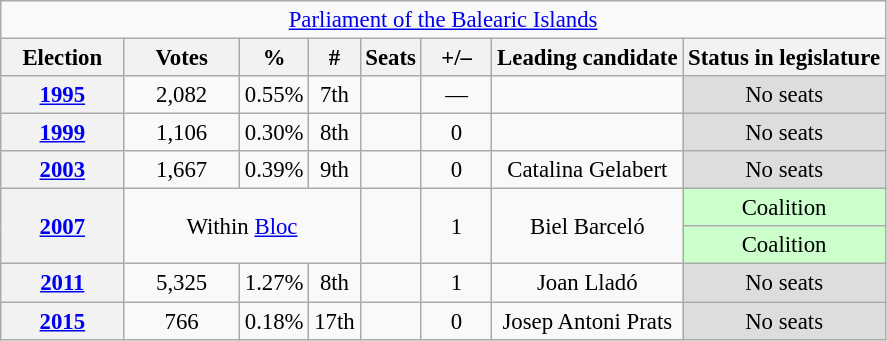<table class="wikitable" style="font-size:95%; text-align:center;">
<tr>
<td colspan="8"><a href='#'>Parliament of the Balearic Islands</a></td>
</tr>
<tr>
<th width="75">Election</th>
<th width="70">Votes</th>
<th width="35">%</th>
<th width="25">#</th>
<th>Seats</th>
<th width="40">+/–</th>
<th>Leading candidate</th>
<th>Status in legislature</th>
</tr>
<tr>
<th><a href='#'>1995</a></th>
<td>2,082</td>
<td>0.55%</td>
<td>7th</td>
<td></td>
<td>—</td>
<td></td>
<td style="background:#ddd;">No seats</td>
</tr>
<tr>
<th><a href='#'>1999</a></th>
<td>1,106</td>
<td>0.30%</td>
<td>8th</td>
<td></td>
<td>0</td>
<td></td>
<td style="background:#ddd;">No seats</td>
</tr>
<tr>
<th><a href='#'>2003</a></th>
<td>1,667</td>
<td>0.39%</td>
<td>9th</td>
<td></td>
<td>0</td>
<td>Catalina Gelabert</td>
<td style="background:#ddd;">No seats</td>
</tr>
<tr>
<th rowspan="2"><a href='#'>2007</a></th>
<td rowspan="2" colspan="3">Within <a href='#'>Bloc</a></td>
<td rowspan="2"></td>
<td rowspan="2">1</td>
<td rowspan="2">Biel Barceló</td>
<td style="background:#cfc;">Coalition </td>
</tr>
<tr>
<td style="background:#cfc;">Coalition </td>
</tr>
<tr>
<th><a href='#'>2011</a></th>
<td>5,325</td>
<td>1.27%</td>
<td>8th</td>
<td></td>
<td>1</td>
<td>Joan Lladó</td>
<td style="background:#ddd;">No seats</td>
</tr>
<tr>
<th><a href='#'>2015</a></th>
<td>766</td>
<td>0.18%</td>
<td>17th</td>
<td></td>
<td>0</td>
<td>Josep Antoni Prats</td>
<td style="background:#ddd;">No seats</td>
</tr>
</table>
